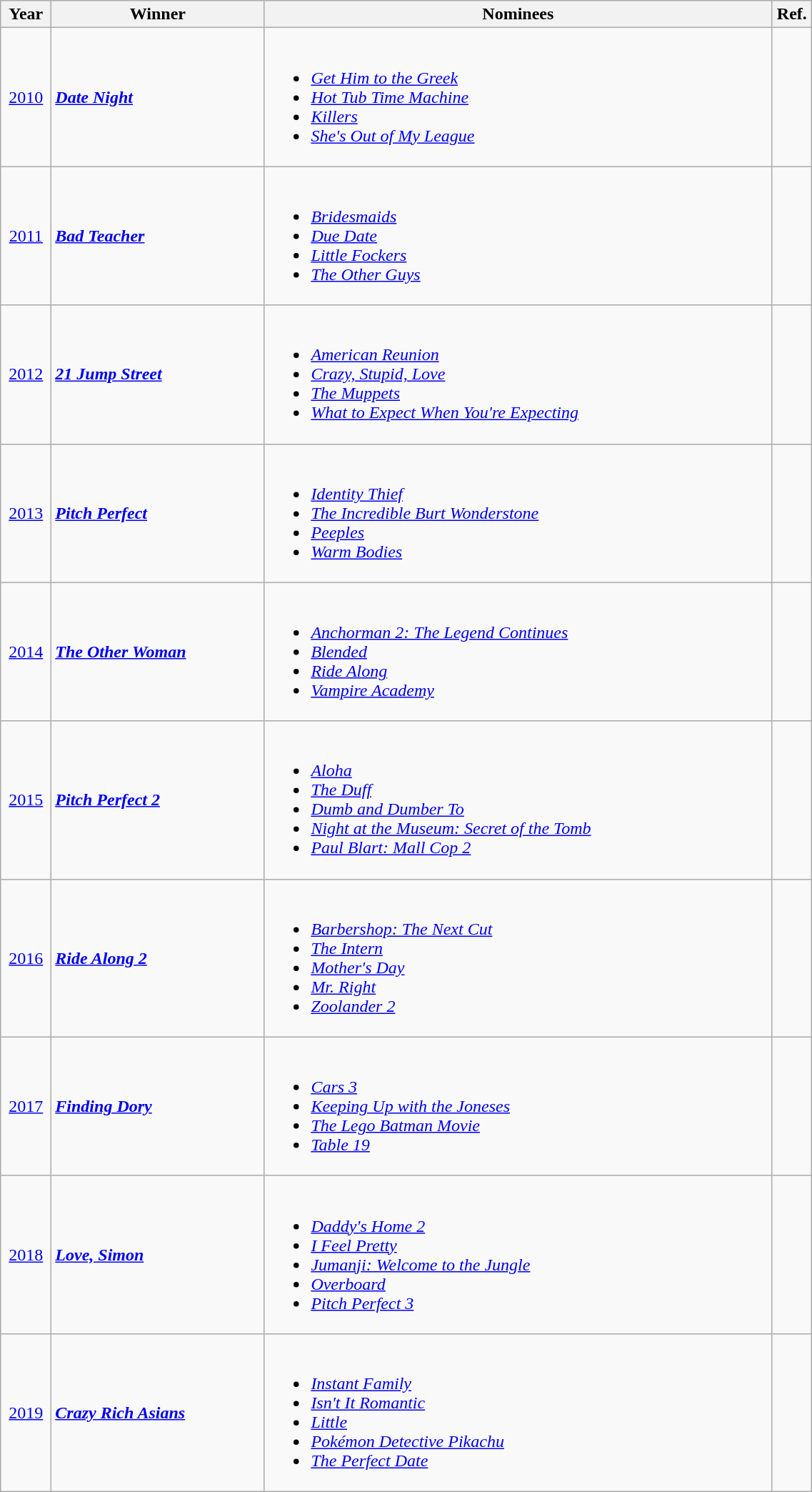<table class="wikitable" width=60%>
<tr>
<th width=40px>Year</th>
<th>Winner</th>
<th>Nominees</th>
<th width=30px>Ref.</th>
</tr>
<tr>
<td align="center"><a href='#'>2010</a></td>
<td><strong><em><a href='#'>Date Night</a></em></strong></td>
<td><br><ul><li><em><a href='#'>Get Him to the Greek</a></em></li><li><em><a href='#'>Hot Tub Time Machine</a></em></li><li><em><a href='#'>Killers</a></em></li><li><em><a href='#'>She's Out of My League</a></em></li></ul></td>
<td align="center"></td>
</tr>
<tr>
<td align="center"><a href='#'>2011</a></td>
<td><strong><em><a href='#'>Bad Teacher</a></em></strong></td>
<td><br><ul><li><em><a href='#'>Bridesmaids</a></em></li><li><em><a href='#'>Due Date</a></em></li><li><em><a href='#'>Little Fockers</a></em></li><li><em><a href='#'>The Other Guys</a></em></li></ul></td>
<td align="center"></td>
</tr>
<tr>
<td align="center"><a href='#'>2012</a></td>
<td><strong><em><a href='#'>21 Jump Street</a></em></strong></td>
<td><br><ul><li><em><a href='#'>American Reunion</a></em></li><li><em><a href='#'>Crazy, Stupid, Love</a></em></li><li><em><a href='#'>The Muppets</a></em></li><li><em><a href='#'>What to Expect When You're Expecting</a></em></li></ul></td>
<td align="center"></td>
</tr>
<tr>
<td align="center"><a href='#'>2013</a></td>
<td><strong><em><a href='#'>Pitch Perfect</a></em></strong></td>
<td><br><ul><li><em><a href='#'>Identity Thief</a></em></li><li><em><a href='#'>The Incredible Burt Wonderstone</a></em></li><li><em><a href='#'>Peeples</a></em></li><li><em><a href='#'>Warm Bodies</a></em></li></ul></td>
<td align="center"></td>
</tr>
<tr>
<td align="center"><a href='#'>2014</a></td>
<td><strong><em><a href='#'>The Other Woman</a></em></strong></td>
<td><br><ul><li><em><a href='#'>Anchorman 2: The Legend Continues</a></em></li><li><em><a href='#'>Blended</a></em></li><li><em><a href='#'>Ride Along</a></em></li><li><em><a href='#'>Vampire Academy</a></em></li></ul></td>
<td align="center"></td>
</tr>
<tr>
<td align="center"><a href='#'>2015</a></td>
<td><strong><em><a href='#'>Pitch Perfect 2</a></em></strong></td>
<td><br><ul><li><em><a href='#'>Aloha</a></em></li><li><em><a href='#'>The Duff</a></em></li><li><em><a href='#'>Dumb and Dumber To</a></em></li><li><em><a href='#'>Night at the Museum: Secret of the Tomb</a></em></li><li><em><a href='#'>Paul Blart: Mall Cop 2</a></em></li></ul></td>
<td align="center"></td>
</tr>
<tr>
<td align="center"><a href='#'>2016</a></td>
<td><strong><em><a href='#'>Ride Along 2</a></em></strong></td>
<td><br><ul><li><em><a href='#'>Barbershop: The Next Cut</a></em></li><li><em><a href='#'>The Intern</a></em></li><li><em><a href='#'>Mother's Day</a></em></li><li><em><a href='#'>Mr. Right</a></em></li><li><em><a href='#'>Zoolander 2</a></em></li></ul></td>
<td align="center"></td>
</tr>
<tr>
<td align="center"><a href='#'>2017</a></td>
<td><strong><em><a href='#'>Finding Dory</a></em></strong></td>
<td><br><ul><li><em><a href='#'>Cars 3</a></em></li><li><em><a href='#'>Keeping Up with the Joneses</a></em></li><li><em><a href='#'>The Lego Batman Movie</a></em></li><li><em><a href='#'>Table 19</a></em></li></ul></td>
<td align="center"></td>
</tr>
<tr>
<td align="center"><a href='#'>2018</a></td>
<td><strong><em><a href='#'>Love, Simon</a></em></strong></td>
<td><br><ul><li><em><a href='#'>Daddy's Home 2</a></em></li><li><em><a href='#'>I Feel Pretty</a></em></li><li><em><a href='#'>Jumanji: Welcome to the Jungle</a></em></li><li><em><a href='#'>Overboard</a></em></li><li><em><a href='#'>Pitch Perfect 3</a></em></li></ul></td>
<td align="center"></td>
</tr>
<tr>
<td align="center"><a href='#'>2019</a></td>
<td><strong><em><a href='#'>Crazy Rich Asians</a></em></strong></td>
<td><br><ul><li><em><a href='#'>Instant Family</a></em></li><li><em><a href='#'>Isn't It Romantic</a></em></li><li><em><a href='#'>Little</a></em></li><li><em><a href='#'>Pokémon Detective Pikachu</a></em></li><li><em><a href='#'>The Perfect Date</a></em></li></ul></td>
<td align="center"></td>
</tr>
</table>
